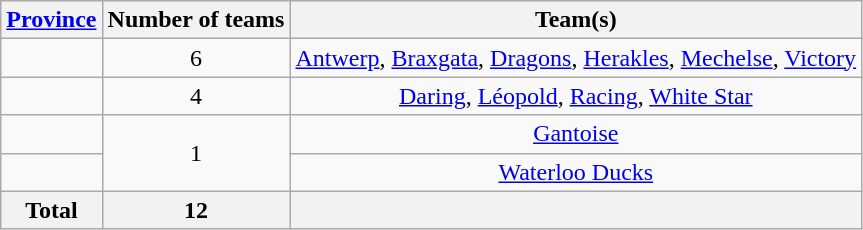<table class="wikitable" style="text-align:center">
<tr>
<th><a href='#'>Province</a></th>
<th>Number of teams</th>
<th>Team(s)</th>
</tr>
<tr>
<td align="left"></td>
<td>6</td>
<td><a href='#'>Antwerp</a>, <a href='#'>Braxgata</a>, <a href='#'>Dragons</a>, <a href='#'>Herakles</a>, <a href='#'>Mechelse</a>, <a href='#'>Victory</a></td>
</tr>
<tr>
<td align="left"></td>
<td>4</td>
<td><a href='#'>Daring</a>, <a href='#'>Léopold</a>, <a href='#'>Racing</a>, <a href='#'>White Star</a></td>
</tr>
<tr>
<td align="left"></td>
<td rowspan=2>1</td>
<td><a href='#'>Gantoise</a></td>
</tr>
<tr>
<td align=left></td>
<td><a href='#'>Waterloo Ducks</a></td>
</tr>
<tr>
<th>Total</th>
<th>12</th>
<th></th>
</tr>
</table>
